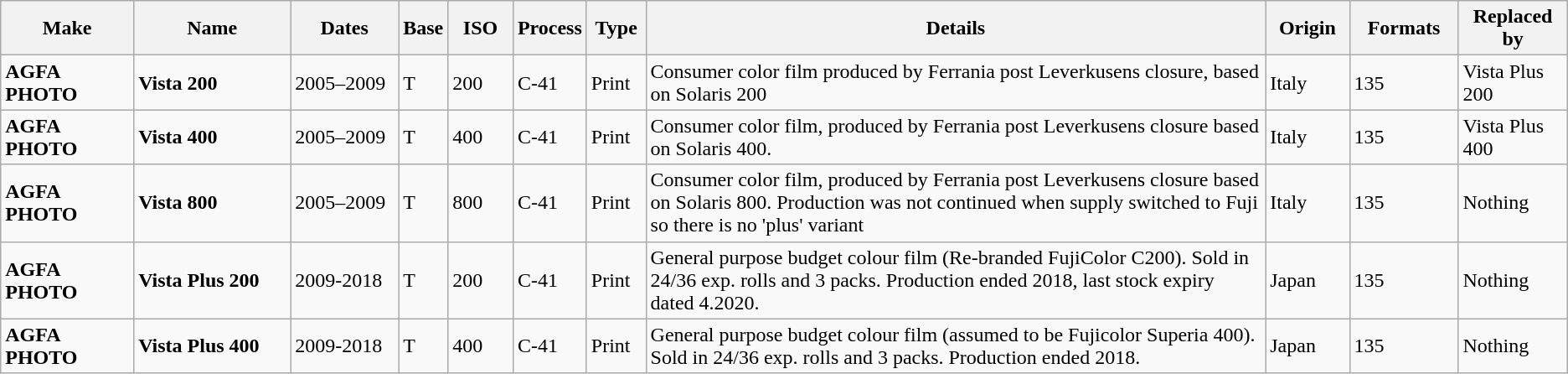<table class="wikitable">
<tr>
<th scope="col" style="width: 100px;">Make</th>
<th scope="col" style="width: 120px;">Name</th>
<th scope="col" style="width: 80px;">Dates</th>
<th scope="col" style="width: 30px;">Base</th>
<th scope="col" style="width: 45px;">ISO</th>
<th scope="col" style="width: 40px;">Process</th>
<th scope="col" style="width: 40px;">Type</th>
<th scope="col" style="width: 500px;">Details</th>
<th scope="col" style="width: 60px;">Origin</th>
<th scope="col" style="width: 80px;">Formats</th>
<th scope="col" style="width: 80px;">Replaced by</th>
</tr>
<tr>
<td><strong>AGFA PHOTO</strong></td>
<td><strong>Vista 200</strong></td>
<td>2005–2009</td>
<td>T</td>
<td>200</td>
<td>C-41</td>
<td>Print</td>
<td>Consumer color film produced by Ferrania post Leverkusens closure, based on Solaris 200</td>
<td>Italy</td>
<td>135</td>
<td>Vista Plus 200</td>
</tr>
<tr>
<td><strong>AGFA PHOTO</strong></td>
<td><strong>Vista 400</strong></td>
<td>2005–2009</td>
<td>T</td>
<td>400</td>
<td>C-41</td>
<td>Print</td>
<td>Consumer color film, produced by Ferrania post Leverkusens closure based on Solaris 400.</td>
<td>Italy</td>
<td>135</td>
<td>Vista Plus 400</td>
</tr>
<tr>
<td><strong>AGFA PHOTO</strong></td>
<td><strong>Vista 800</strong></td>
<td>2005–2009</td>
<td>T</td>
<td>800</td>
<td>C-41</td>
<td>Print</td>
<td>Consumer color film, produced by Ferrania post Leverkusens closure based on Solaris 800. Production was not continued when supply switched to Fuji so there is no 'plus' variant</td>
<td>Italy</td>
<td>135</td>
<td>Nothing</td>
</tr>
<tr>
<td><strong>AGFA PHOTO</strong></td>
<td><strong>Vista Plus 200</strong></td>
<td>2009-2018</td>
<td>T</td>
<td>200</td>
<td>C-41</td>
<td>Print</td>
<td>General purpose budget colour film (Re-branded FujiColor C200). Sold in 24/36 exp. rolls and 3 packs. Production ended 2018, last stock expiry dated 4.2020.</td>
<td>Japan</td>
<td>135</td>
<td>Nothing</td>
</tr>
<tr>
<td><strong>AGFA PHOTO</strong></td>
<td><strong>Vista Plus 400</strong></td>
<td>2009-2018</td>
<td>T</td>
<td>400</td>
<td>C-41</td>
<td>Print</td>
<td>General purpose budget colour film (assumed to be Fujicolor Superia 400). Sold in 24/36 exp. rolls and 3 packs. Production ended 2018.</td>
<td>Japan</td>
<td>135</td>
<td>Nothing</td>
</tr>
</table>
